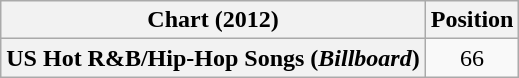<table class="wikitable plainrowheaders" style="text-align:center">
<tr>
<th scope="col">Chart (2012)</th>
<th scope="col">Position</th>
</tr>
<tr>
<th scope="row">US Hot R&B/Hip-Hop Songs (<em>Billboard</em>)</th>
<td>66</td>
</tr>
</table>
